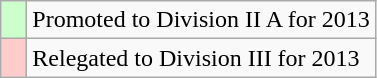<table class="wikitable">
<tr>
<td width=10px bgcolor="#ccffcc"></td>
<td>Promoted to Division II A for 2013</td>
</tr>
<tr>
<td width=10px bgcolor="#ffcccc"></td>
<td>Relegated to Division III for 2013</td>
</tr>
</table>
